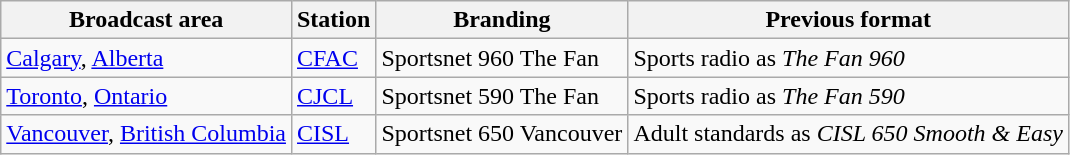<table class="wikitable">
<tr>
<th>Broadcast area</th>
<th>Station</th>
<th>Branding</th>
<th>Previous format</th>
</tr>
<tr>
<td><a href='#'>Calgary</a>, <a href='#'>Alberta</a></td>
<td><a href='#'>CFAC</a></td>
<td>Sportsnet 960 The Fan</td>
<td>Sports radio as <em>The Fan 960</em></td>
</tr>
<tr>
<td><a href='#'>Toronto</a>, <a href='#'>Ontario</a></td>
<td><a href='#'>CJCL</a></td>
<td>Sportsnet 590 The Fan</td>
<td>Sports radio as <em>The Fan 590</em></td>
</tr>
<tr>
<td><a href='#'>Vancouver</a>, <a href='#'>British Columbia</a></td>
<td><a href='#'>CISL</a></td>
<td>Sportsnet 650 Vancouver</td>
<td>Adult standards as <em>CISL 650 Smooth & Easy</em></td>
</tr>
</table>
